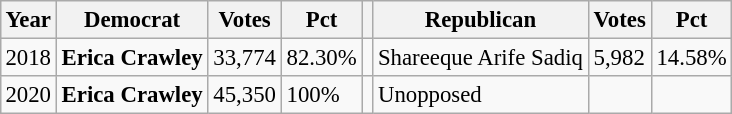<table class="wikitable" style="margin:0.5em ; font-size:95%">
<tr>
<th>Year</th>
<th>Democrat</th>
<th>Votes</th>
<th>Pct</th>
<th></th>
<th>Republican</th>
<th>Votes</th>
<th>Pct</th>
</tr>
<tr>
<td>2018</td>
<td><strong>Erica Crawley</strong></td>
<td>33,774</td>
<td>82.30%</td>
<td></td>
<td>Shareeque Arife Sadiq</td>
<td>5,982</td>
<td>14.58%</td>
</tr>
<tr>
<td>2020</td>
<td><strong>Erica Crawley</strong></td>
<td>45,350</td>
<td>100%</td>
<td></td>
<td>Unopposed</td>
<td></td>
<td></td>
</tr>
</table>
